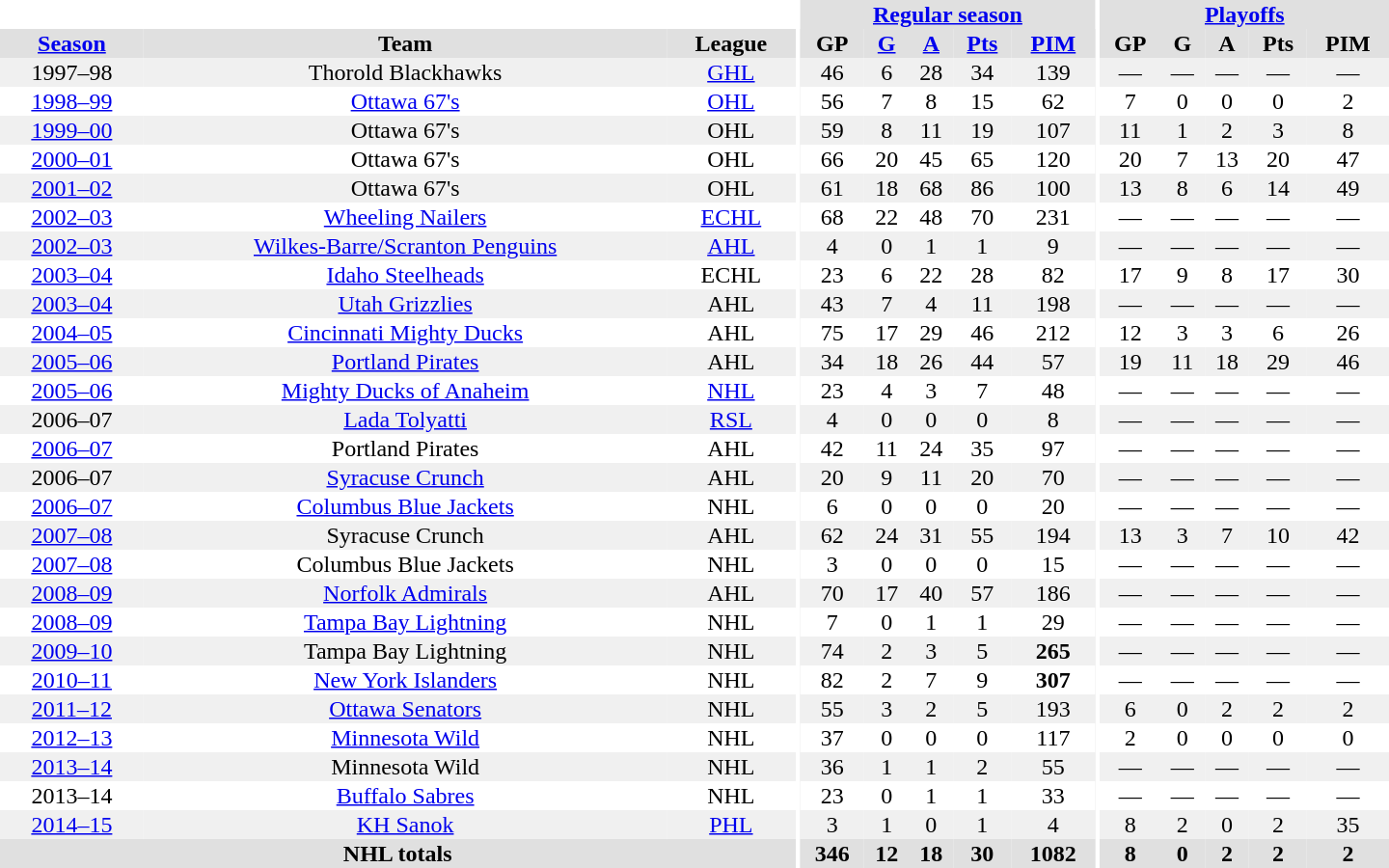<table border="0" cellpadding="1" cellspacing="0" style="text-align:center; width:60em">
<tr bgcolor="#e0e0e0">
<th colspan="3"  bgcolor="#ffffff"></th>
<th rowspan="99" bgcolor="#ffffff"></th>
<th colspan="5"><a href='#'>Regular season</a></th>
<th rowspan="99" bgcolor="#ffffff"></th>
<th colspan="5"><a href='#'>Playoffs</a></th>
</tr>
<tr bgcolor="#e0e0e0">
<th><a href='#'>Season</a></th>
<th>Team</th>
<th>League</th>
<th>GP</th>
<th><a href='#'>G</a></th>
<th><a href='#'>A</a></th>
<th><a href='#'>Pts</a></th>
<th><a href='#'>PIM</a></th>
<th>GP</th>
<th>G</th>
<th>A</th>
<th>Pts</th>
<th>PIM</th>
</tr>
<tr style="background:#f0f0f0;">
<td>1997–98</td>
<td>Thorold Blackhawks</td>
<td><a href='#'>GHL</a></td>
<td>46</td>
<td>6</td>
<td>28</td>
<td>34</td>
<td>139</td>
<td>—</td>
<td>—</td>
<td>—</td>
<td>—</td>
<td>—</td>
</tr>
<tr>
<td><a href='#'>1998–99</a></td>
<td><a href='#'>Ottawa 67's</a></td>
<td><a href='#'>OHL</a></td>
<td>56</td>
<td>7</td>
<td>8</td>
<td>15</td>
<td>62</td>
<td>7</td>
<td>0</td>
<td>0</td>
<td>0</td>
<td>2</td>
</tr>
<tr style="background:#f0f0f0;">
<td><a href='#'>1999–00</a></td>
<td>Ottawa 67's</td>
<td>OHL</td>
<td>59</td>
<td>8</td>
<td>11</td>
<td>19</td>
<td>107</td>
<td>11</td>
<td>1</td>
<td>2</td>
<td>3</td>
<td>8</td>
</tr>
<tr>
<td><a href='#'>2000–01</a></td>
<td>Ottawa 67's</td>
<td>OHL</td>
<td>66</td>
<td>20</td>
<td>45</td>
<td>65</td>
<td>120</td>
<td>20</td>
<td>7</td>
<td>13</td>
<td>20</td>
<td>47</td>
</tr>
<tr style="background:#f0f0f0;">
<td><a href='#'>2001–02</a></td>
<td>Ottawa 67's</td>
<td>OHL</td>
<td>61</td>
<td>18</td>
<td>68</td>
<td>86</td>
<td>100</td>
<td>13</td>
<td>8</td>
<td>6</td>
<td>14</td>
<td>49</td>
</tr>
<tr>
<td><a href='#'>2002–03</a></td>
<td><a href='#'>Wheeling Nailers</a></td>
<td><a href='#'>ECHL</a></td>
<td>68</td>
<td>22</td>
<td>48</td>
<td>70</td>
<td>231</td>
<td>—</td>
<td>—</td>
<td>—</td>
<td>—</td>
<td>—</td>
</tr>
<tr style="background:#f0f0f0;">
<td><a href='#'>2002–03</a></td>
<td><a href='#'>Wilkes-Barre/Scranton Penguins</a></td>
<td><a href='#'>AHL</a></td>
<td>4</td>
<td>0</td>
<td>1</td>
<td>1</td>
<td>9</td>
<td>—</td>
<td>—</td>
<td>—</td>
<td>—</td>
<td>—</td>
</tr>
<tr>
<td><a href='#'>2003–04</a></td>
<td><a href='#'>Idaho Steelheads</a></td>
<td>ECHL</td>
<td>23</td>
<td>6</td>
<td>22</td>
<td>28</td>
<td>82</td>
<td>17</td>
<td>9</td>
<td>8</td>
<td>17</td>
<td>30</td>
</tr>
<tr style="background:#f0f0f0;">
<td><a href='#'>2003–04</a></td>
<td><a href='#'>Utah Grizzlies</a></td>
<td>AHL</td>
<td>43</td>
<td>7</td>
<td>4</td>
<td>11</td>
<td>198</td>
<td>—</td>
<td>—</td>
<td>—</td>
<td>—</td>
<td>—</td>
</tr>
<tr>
<td><a href='#'>2004–05</a></td>
<td><a href='#'>Cincinnati Mighty Ducks</a></td>
<td>AHL</td>
<td>75</td>
<td>17</td>
<td>29</td>
<td>46</td>
<td>212</td>
<td>12</td>
<td>3</td>
<td>3</td>
<td>6</td>
<td>26</td>
</tr>
<tr style="background:#f0f0f0;">
<td><a href='#'>2005–06</a></td>
<td><a href='#'>Portland Pirates</a></td>
<td>AHL</td>
<td>34</td>
<td>18</td>
<td>26</td>
<td>44</td>
<td>57</td>
<td>19</td>
<td>11</td>
<td>18</td>
<td>29</td>
<td>46</td>
</tr>
<tr>
<td><a href='#'>2005–06</a></td>
<td><a href='#'>Mighty Ducks of Anaheim</a></td>
<td><a href='#'>NHL</a></td>
<td>23</td>
<td>4</td>
<td>3</td>
<td>7</td>
<td>48</td>
<td>—</td>
<td>—</td>
<td>—</td>
<td>—</td>
<td>—</td>
</tr>
<tr style="background:#f0f0f0;">
<td>2006–07</td>
<td><a href='#'>Lada Tolyatti</a></td>
<td><a href='#'>RSL</a></td>
<td>4</td>
<td>0</td>
<td>0</td>
<td>0</td>
<td>8</td>
<td>—</td>
<td>—</td>
<td>—</td>
<td>—</td>
<td>—</td>
</tr>
<tr>
<td><a href='#'>2006–07</a></td>
<td>Portland Pirates</td>
<td>AHL</td>
<td>42</td>
<td>11</td>
<td>24</td>
<td>35</td>
<td>97</td>
<td>—</td>
<td>—</td>
<td>—</td>
<td>—</td>
<td>—</td>
</tr>
<tr style="background:#f0f0f0;">
<td>2006–07</td>
<td><a href='#'>Syracuse Crunch</a></td>
<td>AHL</td>
<td>20</td>
<td>9</td>
<td>11</td>
<td>20</td>
<td>70</td>
<td>—</td>
<td>—</td>
<td>—</td>
<td>—</td>
<td>—</td>
</tr>
<tr>
<td><a href='#'>2006–07</a></td>
<td><a href='#'>Columbus Blue Jackets</a></td>
<td>NHL</td>
<td>6</td>
<td>0</td>
<td>0</td>
<td>0</td>
<td>20</td>
<td>—</td>
<td>—</td>
<td>—</td>
<td>—</td>
<td>—</td>
</tr>
<tr style="background:#f0f0f0;">
<td><a href='#'>2007–08</a></td>
<td>Syracuse Crunch</td>
<td>AHL</td>
<td>62</td>
<td>24</td>
<td>31</td>
<td>55</td>
<td>194</td>
<td>13</td>
<td>3</td>
<td>7</td>
<td>10</td>
<td>42</td>
</tr>
<tr>
<td><a href='#'>2007–08</a></td>
<td>Columbus Blue Jackets</td>
<td>NHL</td>
<td>3</td>
<td>0</td>
<td>0</td>
<td>0</td>
<td>15</td>
<td>—</td>
<td>—</td>
<td>—</td>
<td>—</td>
<td>—</td>
</tr>
<tr style="background:#f0f0f0;">
<td><a href='#'>2008–09</a></td>
<td><a href='#'>Norfolk Admirals</a></td>
<td>AHL</td>
<td>70</td>
<td>17</td>
<td>40</td>
<td>57</td>
<td>186</td>
<td>—</td>
<td>—</td>
<td>—</td>
<td>—</td>
<td>—</td>
</tr>
<tr>
<td><a href='#'>2008–09</a></td>
<td><a href='#'>Tampa Bay Lightning</a></td>
<td>NHL</td>
<td>7</td>
<td>0</td>
<td>1</td>
<td>1</td>
<td>29</td>
<td>—</td>
<td>—</td>
<td>—</td>
<td>—</td>
<td>—</td>
</tr>
<tr style="background:#f0f0f0;">
<td><a href='#'>2009–10</a></td>
<td>Tampa Bay Lightning</td>
<td>NHL</td>
<td>74</td>
<td>2</td>
<td>3</td>
<td>5</td>
<td><strong>265</strong></td>
<td>—</td>
<td>—</td>
<td>—</td>
<td>—</td>
<td>—</td>
</tr>
<tr>
<td><a href='#'>2010–11</a></td>
<td><a href='#'>New York Islanders</a></td>
<td>NHL</td>
<td>82</td>
<td>2</td>
<td>7</td>
<td>9</td>
<td><strong>307</strong></td>
<td>—</td>
<td>—</td>
<td>—</td>
<td>—</td>
<td>—</td>
</tr>
<tr style="background:#f0f0f0;">
<td><a href='#'>2011–12</a></td>
<td><a href='#'>Ottawa Senators</a></td>
<td>NHL</td>
<td>55</td>
<td>3</td>
<td>2</td>
<td>5</td>
<td>193</td>
<td>6</td>
<td>0</td>
<td>2</td>
<td>2</td>
<td>2</td>
</tr>
<tr>
<td><a href='#'>2012–13</a></td>
<td><a href='#'>Minnesota Wild</a></td>
<td>NHL</td>
<td>37</td>
<td>0</td>
<td>0</td>
<td>0</td>
<td>117</td>
<td>2</td>
<td>0</td>
<td>0</td>
<td>0</td>
<td>0</td>
</tr>
<tr style="background:#f0f0f0;">
<td><a href='#'>2013–14</a></td>
<td>Minnesota Wild</td>
<td>NHL</td>
<td>36</td>
<td>1</td>
<td>1</td>
<td>2</td>
<td>55</td>
<td>—</td>
<td>—</td>
<td>—</td>
<td>—</td>
<td>—</td>
</tr>
<tr>
<td>2013–14</td>
<td><a href='#'>Buffalo Sabres</a></td>
<td>NHL</td>
<td>23</td>
<td>0</td>
<td>1</td>
<td>1</td>
<td>33</td>
<td>—</td>
<td>—</td>
<td>—</td>
<td>—</td>
<td>—</td>
</tr>
<tr style="background:#f0f0f0;">
<td><a href='#'>2014–15</a></td>
<td><a href='#'>KH Sanok</a></td>
<td><a href='#'>PHL</a></td>
<td>3</td>
<td>1</td>
<td>0</td>
<td>1</td>
<td>4</td>
<td>8</td>
<td>2</td>
<td>0</td>
<td>2</td>
<td>35<br></td>
</tr>
<tr style="background:#e0e0e0;">
<th colspan="3">NHL totals</th>
<th>346</th>
<th>12</th>
<th>18</th>
<th>30</th>
<th>1082</th>
<th>8</th>
<th>0</th>
<th>2</th>
<th>2</th>
<th>2<br></th>
</tr>
</table>
